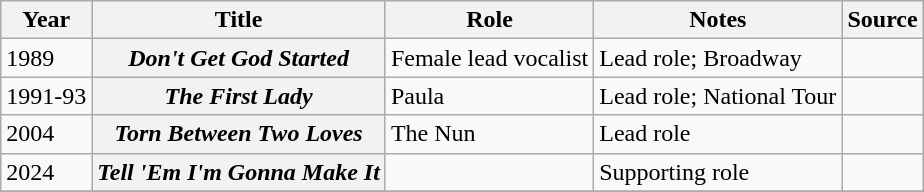<table class="wikitable sortable plainrowheaders">
<tr>
<th scope="col">Year</th>
<th scope="col">Title</th>
<th scope="col">Role</th>
<th scope="col" class="unsortable">Notes</th>
<th scope="col" class="unsortable">Source</th>
</tr>
<tr>
<td>1989</td>
<th scope="row"><em>Don't Get God Started</em></th>
<td>Female lead vocalist</td>
<td>Lead role; Broadway</td>
<td><div></div></td>
</tr>
<tr>
<td>1991-93</td>
<th scope="row"><em>The First Lady</em></th>
<td>Paula</td>
<td>Lead role; National Tour</td>
<td><div></div></td>
</tr>
<tr>
<td>2004</td>
<th scope="row"><em>Torn Between Two Loves</em></th>
<td>The Nun</td>
<td>Lead role</td>
<td><div></div></td>
</tr>
<tr>
<td>2024</td>
<th scope="row"><em>Tell 'Em I'm Gonna Make It</em></th>
<td></td>
<td>Supporting role</td>
<td><div></div></td>
</tr>
<tr>
</tr>
</table>
